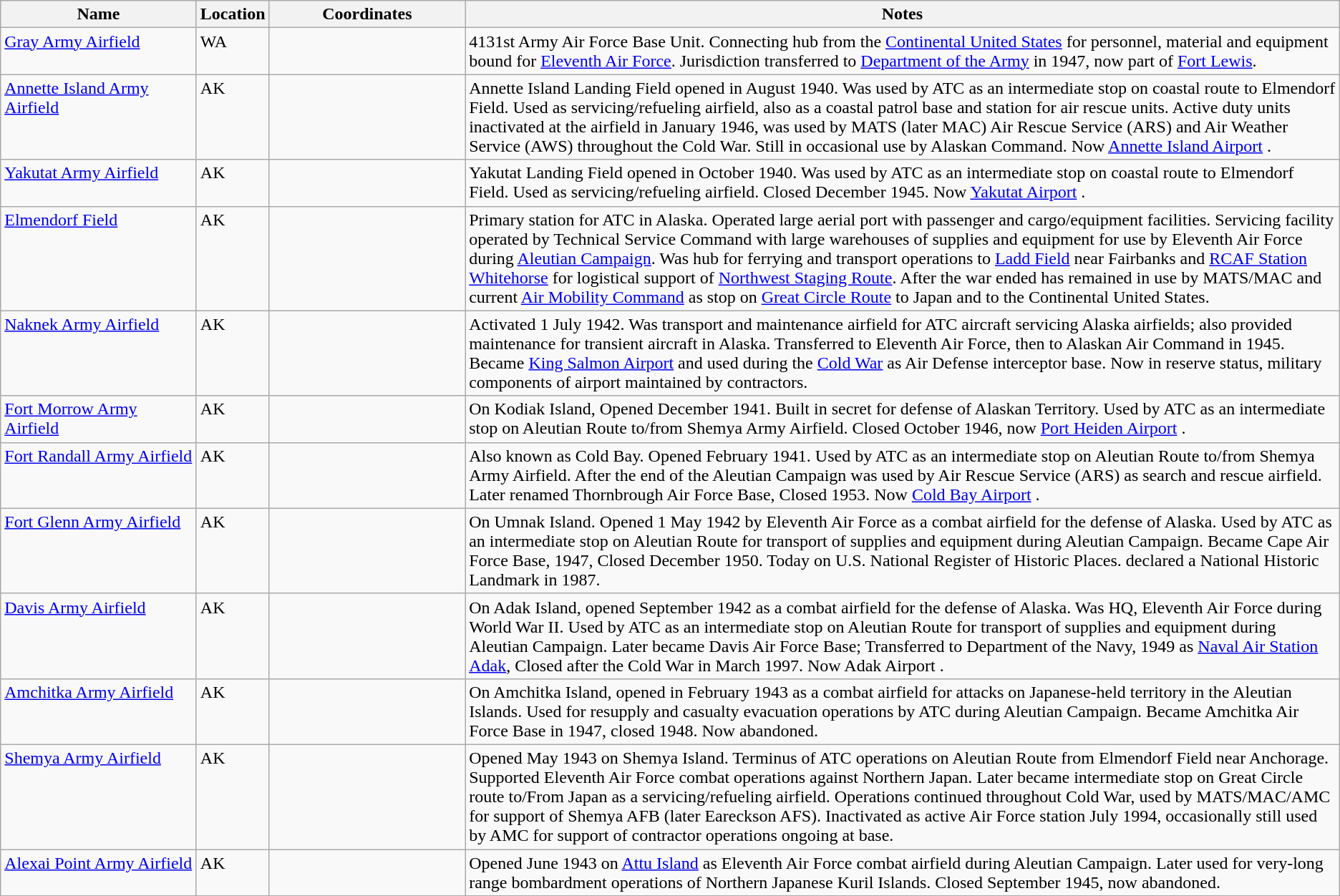<table class="wikitable">
<tr>
<th scope="col" width="175">Name</th>
<th scope="col" width="50">Location</th>
<th scope="col" width="175">Coordinates</th>
<th>Notes</th>
</tr>
<tr valign="top">
<td><a href='#'>Gray Army Airfield</a></td>
<td>WA</td>
<td></td>
<td>4131st Army Air Force Base Unit.  Connecting hub from the <a href='#'>Continental United States</a> for personnel, material and equipment bound for <a href='#'>Eleventh Air Force</a>.  Jurisdiction transferred to <a href='#'>Department of the Army</a> in 1947, now part of <a href='#'>Fort Lewis</a>.</td>
</tr>
<tr valign="top">
<td><a href='#'>Annette Island Army Airfield</a></td>
<td>AK</td>
<td></td>
<td>Annette Island Landing Field opened in August 1940.   Was used by ATC as an intermediate stop on coastal route to Elmendorf Field.  Used as servicing/refueling airfield, also as a coastal patrol base and station for air rescue units.  Active duty units inactivated at the airfield in January 1946, was used by MATS (later MAC) Air Rescue Service (ARS) and Air Weather Service (AWS) throughout the Cold War.  Still in occasional use by Alaskan Command.  Now <a href='#'>Annette Island Airport</a> .</td>
</tr>
<tr valign="top">
<td><a href='#'>Yakutat Army Airfield</a></td>
<td>AK</td>
<td></td>
<td>Yakutat  Landing Field opened in October 1940.  Was used by ATC as an intermediate stop on coastal route to Elmendorf Field.  Used as servicing/refueling airfield.   Closed December 1945.   Now <a href='#'>Yakutat Airport</a> .</td>
</tr>
<tr valign="top">
<td><a href='#'>Elmendorf Field</a></td>
<td>AK</td>
<td></td>
<td>Primary station for ATC in Alaska.  Operated large aerial port with passenger and cargo/equipment facilities.  Servicing facility operated by Technical Service Command with large warehouses of supplies and equipment for use by Eleventh Air Force during <a href='#'>Aleutian Campaign</a>.  Was hub for ferrying and transport operations to <a href='#'>Ladd Field</a> near Fairbanks and <a href='#'>RCAF Station Whitehorse</a> for logistical support of <a href='#'>Northwest Staging Route</a>.   After the war ended has remained in use by MATS/MAC and current <a href='#'>Air Mobility Command</a> as stop on <a href='#'>Great Circle Route</a> to Japan and to the Continental United States.</td>
</tr>
<tr valign="top">
<td><a href='#'>Naknek Army Airfield</a></td>
<td>AK</td>
<td></td>
<td>Activated 1 July 1942. Was transport and maintenance airfield for ATC aircraft servicing Alaska airfields; also provided maintenance for transient aircraft in Alaska. Transferred to Eleventh Air Force, then to Alaskan Air Command in 1945. Became <a href='#'>King Salmon Airport</a>  and used during the <a href='#'>Cold War</a> as Air Defense interceptor base.  Now in reserve status, military components of airport maintained by contractors.</td>
</tr>
<tr valign="top">
<td><a href='#'>Fort Morrow Army Airfield</a></td>
<td>AK</td>
<td></td>
<td>On Kodiak Island,  Opened December 1941.  Built in secret for defense of Alaskan Territory.   Used by ATC as an intermediate stop on Aleutian Route to/from Shemya Army Airfield.  Closed October 1946, now <a href='#'>Port Heiden Airport</a> .</td>
</tr>
<tr valign="top">
<td><a href='#'>Fort Randall Army Airfield</a></td>
<td>AK</td>
<td></td>
<td>Also known as Cold Bay.  Opened February 1941.  Used by ATC as an intermediate stop on Aleutian Route to/from Shemya Army Airfield.  After the end of the Aleutian Campaign was used by  Air Rescue Service (ARS) as search and rescue airfield.   Later renamed Thornbrough Air Force Base, Closed 1953.  Now <a href='#'>Cold Bay Airport</a> .</td>
</tr>
<tr valign="top">
<td><a href='#'>Fort Glenn Army Airfield</a></td>
<td>AK</td>
<td></td>
<td>On Umnak Island.   Opened 1 May 1942 by Eleventh Air Force as a combat airfield for the defense of Alaska.   Used by ATC as an intermediate stop on Aleutian Route for transport of supplies and equipment during Aleutian Campaign. Became Cape Air Force Base, 1947, Closed December 1950.  Today on U.S. National Register of Historic Places. declared a National Historic Landmark in 1987.</td>
</tr>
<tr valign="top">
<td><a href='#'>Davis Army Airfield</a></td>
<td>AK</td>
<td></td>
<td>On Adak Island, opened September 1942 as a combat airfield for the defense of Alaska.  Was HQ, Eleventh Air Force during World War II.   Used by ATC as an intermediate stop on Aleutian Route for transport of supplies and equipment during Aleutian Campaign. Later became Davis Air Force Base; Transferred to Department of the Navy, 1949 as <a href='#'>Naval Air Station Adak</a>,  Closed after the Cold War in March 1997.  Now Adak Airport .</td>
</tr>
<tr valign="top">
<td><a href='#'>Amchitka Army Airfield</a></td>
<td>AK</td>
<td></td>
<td>On Amchitka Island, opened in February 1943 as a combat airfield for attacks on Japanese-held territory in the Aleutian Islands.  Used for resupply and casualty evacuation operations by ATC during Aleutian Campaign.  Became Amchitka Air Force Base in 1947, closed 1948.  Now abandoned.</td>
</tr>
<tr valign="top">
<td><a href='#'>Shemya Army Airfield</a></td>
<td>AK</td>
<td></td>
<td>Opened May 1943 on Shemya Island.   Terminus of ATC operations on Aleutian Route from Elmendorf Field near Anchorage.  Supported Eleventh Air Force combat operations against Northern Japan.   Later became intermediate stop on Great Circle route to/From Japan as a servicing/refueling airfield.    Operations continued throughout Cold War, used by MATS/MAC/AMC for support of Shemya AFB (later Eareckson AFS).  Inactivated as active Air Force station July 1994, occasionally still used by AMC for support of contractor operations ongoing at base.</td>
</tr>
<tr valign="top">
<td><a href='#'>Alexai Point Army Airfield</a></td>
<td>AK</td>
<td></td>
<td>Opened June 1943 on <a href='#'>Attu Island</a> as Eleventh Air Force combat airfield during Aleutian Campaign.   Later used for very-long range bombardment operations of Northern Japanese  Kuril Islands.   Closed September 1945, now abandoned.</td>
</tr>
<tr>
</tr>
<tr>
</tr>
</table>
